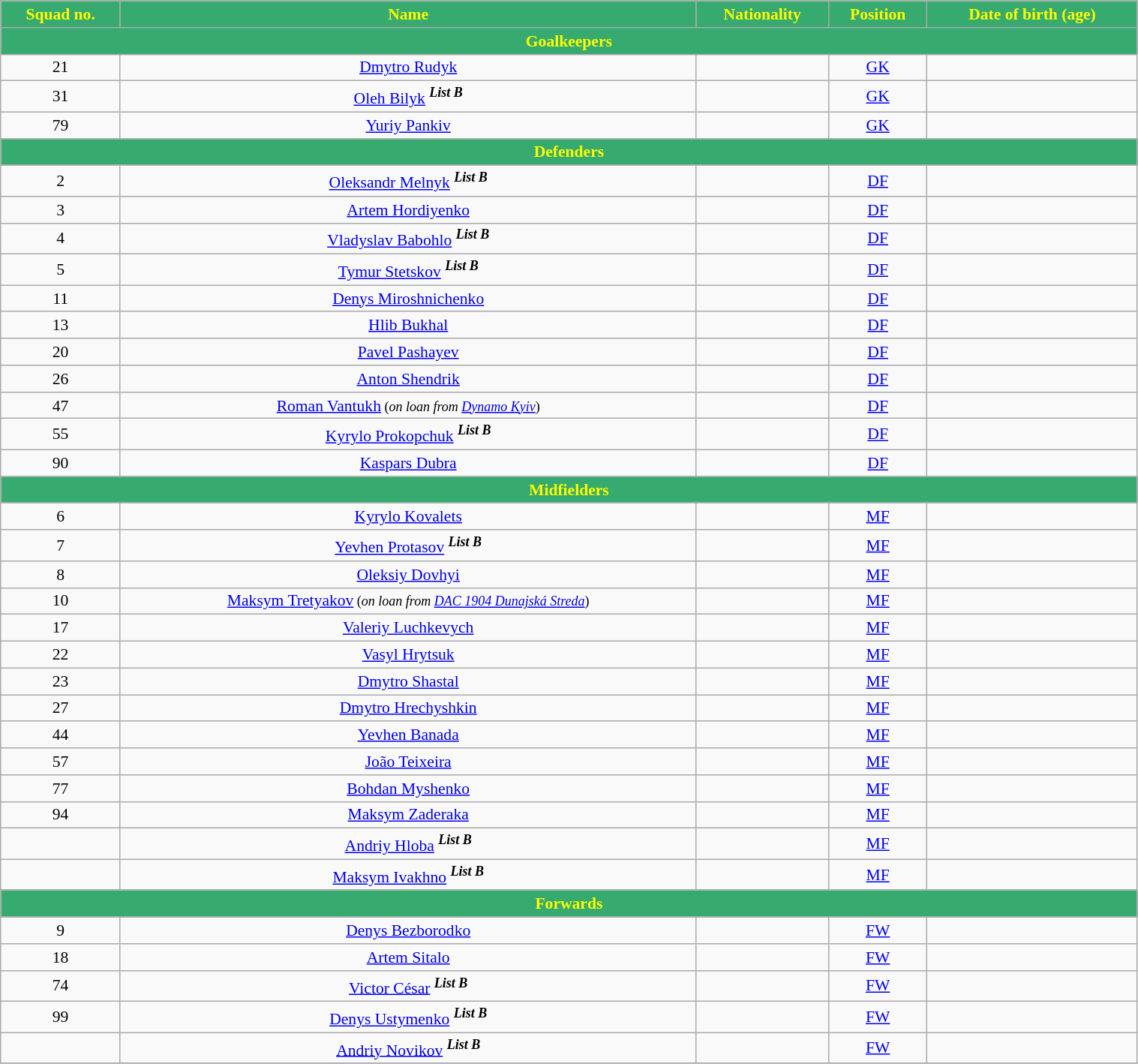<table class="wikitable" style="text-align:center; font-size:90%; width:80%">
<tr>
<th style="background:#37AA6F; color:yellow; text-align:center">Squad no.</th>
<th style="background:#37AA6F; color:yellow; text-align:center">Name</th>
<th style="background:#37AA6F; color:yellow; text-align:center">Nationality</th>
<th style="background:#37AA6F; color:yellow; text-align:center">Position</th>
<th style="background:#37AA6F; color:yellow; text-align:center">Date of birth (age)</th>
</tr>
<tr>
<th colspan="6" style="background:#37AA6F; color:yellow; text-align:center">Goalkeepers</th>
</tr>
<tr>
<td>21</td>
<td><a href='#'>Dmytro Rudyk</a></td>
<td></td>
<td><a href='#'>GK</a></td>
<td></td>
</tr>
<tr>
<td>31</td>
<td><a href='#'>Oleh Bilyk</a> <sup><strong><em>List B</em></strong></sup></td>
<td></td>
<td><a href='#'>GK</a></td>
<td></td>
</tr>
<tr>
<td>79</td>
<td><a href='#'>Yuriy Pankiv</a></td>
<td></td>
<td><a href='#'>GK</a></td>
<td></td>
</tr>
<tr>
<th colspan="6" style="background:#37AA6F; color:yellow; text-align:center">Defenders</th>
</tr>
<tr>
<td>2</td>
<td><a href='#'>Oleksandr Melnyk</a> <sup><strong><em>List B</em></strong></sup></td>
<td></td>
<td><a href='#'>DF</a></td>
<td></td>
</tr>
<tr>
<td>3</td>
<td><a href='#'>Artem Hordiyenko</a></td>
<td></td>
<td><a href='#'>DF</a></td>
<td></td>
</tr>
<tr>
<td>4</td>
<td><a href='#'>Vladyslav Babohlo</a> <sup><strong><em>List B</em></strong></sup></td>
<td></td>
<td><a href='#'>DF</a></td>
<td></td>
</tr>
<tr>
<td>5</td>
<td><a href='#'>Tymur Stetskov</a> <sup><strong><em>List B</em></strong></sup></td>
<td></td>
<td><a href='#'>DF</a></td>
<td></td>
</tr>
<tr>
<td>11</td>
<td><a href='#'>Denys Miroshnichenko</a></td>
<td></td>
<td><a href='#'>DF</a></td>
<td></td>
</tr>
<tr>
<td>13</td>
<td><a href='#'>Hlib Bukhal</a></td>
<td></td>
<td><a href='#'>DF</a></td>
<td></td>
</tr>
<tr>
<td>20</td>
<td><a href='#'>Pavel Pashayev</a></td>
<td></td>
<td><a href='#'>DF</a></td>
<td></td>
</tr>
<tr>
<td>26</td>
<td><a href='#'>Anton Shendrik</a></td>
<td></td>
<td><a href='#'>DF</a></td>
<td></td>
</tr>
<tr>
<td>47</td>
<td><a href='#'>Roman Vantukh</a><small> (<em>on loan from <a href='#'>Dynamo Kyiv</a></em>)</small></td>
<td></td>
<td><a href='#'>DF</a></td>
<td></td>
</tr>
<tr>
<td>55</td>
<td><a href='#'>Kyrylo Prokopchuk</a> <sup><strong><em>List B</em></strong></sup></td>
<td></td>
<td><a href='#'>DF</a></td>
<td></td>
</tr>
<tr>
<td>90</td>
<td><a href='#'>Kaspars Dubra</a></td>
<td></td>
<td><a href='#'>DF</a></td>
<td></td>
</tr>
<tr>
<th colspan="6" style="background:#37AA6F; color:yellow; text-align:center">Midfielders</th>
</tr>
<tr>
<td>6</td>
<td><a href='#'>Kyrylo Kovalets</a></td>
<td></td>
<td><a href='#'>MF</a></td>
<td></td>
</tr>
<tr>
<td>7</td>
<td><a href='#'>Yevhen Protasov</a> <sup><strong><em>List B</em></strong></sup></td>
<td></td>
<td><a href='#'>MF</a></td>
<td></td>
</tr>
<tr>
<td>8</td>
<td><a href='#'>Oleksiy Dovhyi</a></td>
<td></td>
<td><a href='#'>MF</a></td>
<td></td>
</tr>
<tr>
<td>10</td>
<td><a href='#'>Maksym Tretyakov</a><small> (<em>on loan from <a href='#'>DAC 1904 Dunajská Streda</a></em>)</small></td>
<td></td>
<td><a href='#'>MF</a></td>
<td></td>
</tr>
<tr>
<td>17</td>
<td><a href='#'>Valeriy Luchkevych</a></td>
<td></td>
<td><a href='#'>MF</a></td>
<td></td>
</tr>
<tr>
<td>22</td>
<td><a href='#'>Vasyl Hrytsuk</a></td>
<td></td>
<td><a href='#'>MF</a></td>
<td></td>
</tr>
<tr>
<td>23</td>
<td><a href='#'>Dmytro Shastal</a></td>
<td></td>
<td><a href='#'>MF</a></td>
<td></td>
</tr>
<tr>
<td>27</td>
<td><a href='#'>Dmytro Hrechyshkin</a></td>
<td></td>
<td><a href='#'>MF</a></td>
<td></td>
</tr>
<tr>
<td>44</td>
<td><a href='#'>Yevhen Banada</a></td>
<td></td>
<td><a href='#'>MF</a></td>
<td></td>
</tr>
<tr>
<td>57</td>
<td><a href='#'>João Teixeira</a></td>
<td></td>
<td><a href='#'>MF</a></td>
<td></td>
</tr>
<tr>
<td>77</td>
<td><a href='#'>Bohdan Myshenko</a></td>
<td></td>
<td><a href='#'>MF</a></td>
<td></td>
</tr>
<tr>
<td>94</td>
<td><a href='#'>Maksym Zaderaka</a></td>
<td></td>
<td><a href='#'>MF</a></td>
<td></td>
</tr>
<tr>
<td></td>
<td><a href='#'>Andriy Hloba</a> <sup><strong><em>List B</em></strong></sup></td>
<td></td>
<td><a href='#'>MF</a></td>
<td></td>
</tr>
<tr>
<td></td>
<td><a href='#'>Maksym Ivakhno</a> <sup><strong><em>List B</em></strong></sup></td>
<td></td>
<td><a href='#'>MF</a></td>
<td></td>
</tr>
<tr>
<th colspan="7" style="background:#37AA6F; color:yellow; text-align:center">Forwards</th>
</tr>
<tr>
<td>9</td>
<td><a href='#'>Denys Bezborodko</a></td>
<td></td>
<td><a href='#'>FW</a></td>
<td></td>
</tr>
<tr>
<td>18</td>
<td><a href='#'>Artem Sitalo</a></td>
<td></td>
<td><a href='#'>FW</a></td>
<td></td>
</tr>
<tr>
<td>74</td>
<td><a href='#'>Victor César</a> <sup><strong><em>List B</em></strong></sup></td>
<td></td>
<td><a href='#'>FW</a></td>
<td></td>
</tr>
<tr>
<td>99</td>
<td><a href='#'>Denys Ustymenko</a> <sup><strong><em>List B</em></strong></sup></td>
<td></td>
<td><a href='#'>FW</a></td>
<td></td>
</tr>
<tr>
<td></td>
<td><a href='#'>Andriy Novikov</a> <sup><strong><em>List B</em></strong></sup></td>
<td></td>
<td><a href='#'>FW</a></td>
<td></td>
</tr>
<tr>
</tr>
</table>
